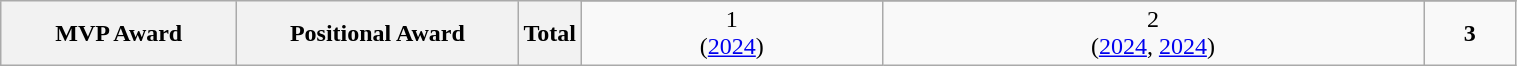<table class="wikitable sortable" style="text-align:center" width="80%">
<tr>
<th style="width:150px;" rowspan="2">MVP Award</th>
<th style="width:180px;" rowspan="2">Positional Award</th>
<th style="width:15px;" rowspan="2">Total</th>
</tr>
<tr>
<td>1 <br> (<a href='#'>2024</a>)</td>
<td>2 <br> (<a href='#'>2024</a>, <a href='#'>2024</a>)</td>
<td><strong>3</strong></td>
</tr>
</table>
